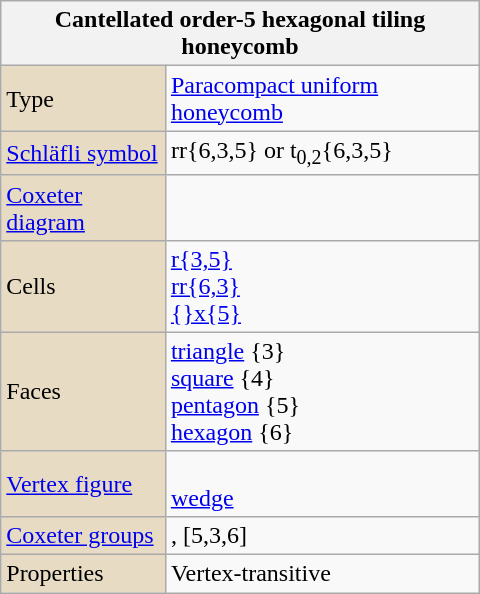<table class="wikitable" align="right" style="margin-left:10px" width="320">
<tr>
<th bgcolor=#e7dcc3 colspan=2>Cantellated order-5 hexagonal tiling honeycomb</th>
</tr>
<tr>
<td bgcolor=#e7dcc3>Type</td>
<td><a href='#'>Paracompact uniform honeycomb</a></td>
</tr>
<tr>
<td bgcolor=#e7dcc3><a href='#'>Schläfli symbol</a></td>
<td>rr{6,3,5} or t<sub>0,2</sub>{6,3,5}</td>
</tr>
<tr>
<td bgcolor=#e7dcc3><a href='#'>Coxeter diagram</a></td>
<td></td>
</tr>
<tr>
<td bgcolor=#e7dcc3>Cells</td>
<td><a href='#'>r{3,5}</a> <br><a href='#'>rr{6,3}</a> <br><a href='#'>{}x{5}</a> </td>
</tr>
<tr>
<td bgcolor=#e7dcc3>Faces</td>
<td><a href='#'>triangle</a> {3}<br><a href='#'>square</a> {4}<br><a href='#'>pentagon</a> {5}<br><a href='#'>hexagon</a> {6}</td>
</tr>
<tr>
<td bgcolor=#e7dcc3><a href='#'>Vertex figure</a></td>
<td><br><a href='#'>wedge</a></td>
</tr>
<tr>
<td bgcolor=#e7dcc3><a href='#'>Coxeter groups</a></td>
<td>, [5,3,6]</td>
</tr>
<tr>
<td bgcolor=#e7dcc3>Properties</td>
<td>Vertex-transitive</td>
</tr>
</table>
